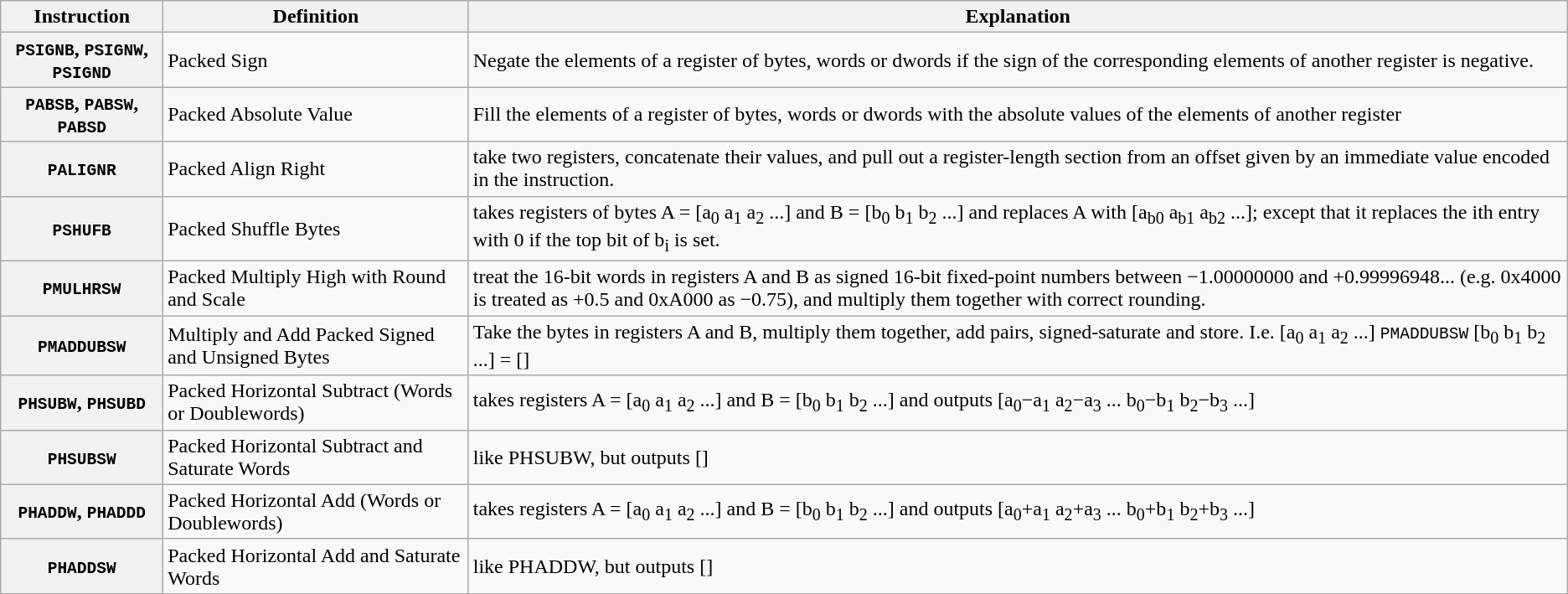<table class="wikitable plainrowheaders">
<tr>
<th scope="col">Instruction</th>
<th scope="col">Definition</th>
<th scope="col">Explanation</th>
</tr>
<tr>
<th scope="row"><code>PSIGNB</code>, <code>PSIGNW</code>, <code>PSIGND</code></th>
<td>Packed Sign</td>
<td>Negate the elements of a register of bytes, words or dwords if the sign of the corresponding elements of another register is negative.</td>
</tr>
<tr>
<th scope="row"><code>PABSB</code>, <code>PABSW</code>, <code>PABSD</code></th>
<td>Packed Absolute Value</td>
<td>Fill the elements of a register of bytes, words or dwords with the absolute values of the elements of another register</td>
</tr>
<tr>
<th scope="row"><code>PALIGNR</code></th>
<td>Packed Align Right</td>
<td>take two registers, concatenate their values, and pull out a register-length section from an offset given by an immediate value encoded in the instruction.</td>
</tr>
<tr>
<th scope="row"><code>PSHUFB</code></th>
<td>Packed Shuffle Bytes</td>
<td>takes registers of bytes A = [a<sub>0</sub> a<sub>1</sub> a<sub>2</sub> ...] and B = [b<sub>0</sub> b<sub>1</sub> b<sub>2</sub> ...] and replaces A with [a<sub>b0</sub> a<sub>b1</sub> a<sub>b2</sub> ...]; except that it replaces the ith entry with 0 if the top bit of b<sub>i</sub> is set.</td>
</tr>
<tr>
<th scope="row"><code>PMULHRSW</code></th>
<td>Packed Multiply High with Round and Scale</td>
<td>treat the 16-bit words in registers A and B as signed 16-bit fixed-point numbers between −1.00000000 and +0.99996948... (e.g. 0x4000 is treated as +0.5 and 0xA000 as −0.75), and multiply them together with correct rounding.</td>
</tr>
<tr>
<th scope="row"><code>PMADDUBSW</code></th>
<td>Multiply and Add Packed Signed and Unsigned Bytes</td>
<td>Take the bytes in registers A and B, multiply them together, add pairs, signed-saturate and store.  I.e. [a<sub>0</sub> a<sub>1</sub> a<sub>2</sub> ...] <code>PMADDUBSW</code> [b<sub>0</sub> b<sub>1</sub> b<sub>2</sub> ...] = []</td>
</tr>
<tr>
<th scope="row"><code>PHSUBW</code>, <code>PHSUBD</code></th>
<td>Packed Horizontal Subtract (Words or Doublewords)</td>
<td>takes registers A = [a<sub>0</sub> a<sub>1</sub> a<sub>2</sub> ...] and B = [b<sub>0</sub> b<sub>1</sub> b<sub>2</sub> ...] and outputs [a<sub>0</sub>−a<sub>1</sub> a<sub>2</sub>−a<sub>3</sub> ... b<sub>0</sub>−b<sub>1</sub> b<sub>2</sub>−b<sub>3</sub> ...]</td>
</tr>
<tr>
<th scope="row"><code>PHSUBSW</code></th>
<td>Packed Horizontal Subtract and Saturate Words</td>
<td>like PHSUBW, but outputs []</td>
</tr>
<tr>
<th scope="row"><code>PHADDW</code>, <code>PHADDD</code></th>
<td>Packed Horizontal Add (Words or Doublewords)</td>
<td>takes registers A = [a<sub>0</sub> a<sub>1</sub> a<sub>2</sub> ...] and B = [b<sub>0</sub> b<sub>1</sub> b<sub>2</sub> ...] and outputs [a<sub>0</sub>+a<sub>1</sub> a<sub>2</sub>+a<sub>3</sub> ... b<sub>0</sub>+b<sub>1</sub> b<sub>2</sub>+b<sub>3</sub> ...]</td>
</tr>
<tr>
<th scope="row"><code>PHADDSW</code></th>
<td>Packed Horizontal Add and Saturate Words</td>
<td>like PHADDW, but outputs []</td>
</tr>
</table>
